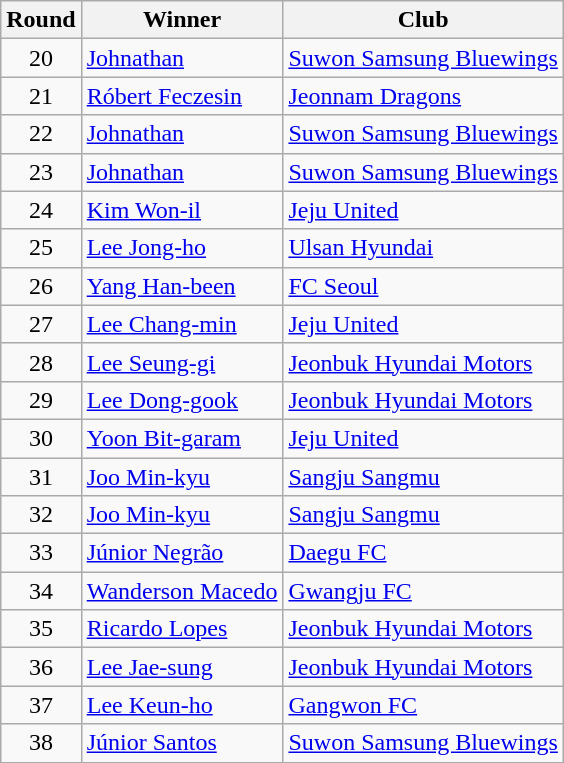<table class="wikitable">
<tr>
<th>Round</th>
<th>Winner</th>
<th>Club</th>
</tr>
<tr>
<td align=center>20</td>
<td> <a href='#'>Johnathan</a></td>
<td><a href='#'>Suwon Samsung Bluewings</a></td>
</tr>
<tr>
<td align=center>21</td>
<td> <a href='#'>Róbert Feczesin</a></td>
<td><a href='#'>Jeonnam Dragons</a></td>
</tr>
<tr>
<td align=center>22</td>
<td> <a href='#'>Johnathan</a></td>
<td><a href='#'>Suwon Samsung Bluewings</a></td>
</tr>
<tr>
<td align=center>23</td>
<td> <a href='#'>Johnathan</a></td>
<td><a href='#'>Suwon Samsung Bluewings</a></td>
</tr>
<tr>
<td align=center>24</td>
<td> <a href='#'>Kim Won-il</a></td>
<td><a href='#'>Jeju United</a></td>
</tr>
<tr>
<td align=center>25</td>
<td> <a href='#'>Lee Jong-ho</a></td>
<td><a href='#'>Ulsan Hyundai</a></td>
</tr>
<tr>
<td align=center>26</td>
<td> <a href='#'>Yang Han-been</a></td>
<td><a href='#'>FC Seoul</a></td>
</tr>
<tr>
<td align=center>27</td>
<td> <a href='#'>Lee Chang-min</a></td>
<td><a href='#'>Jeju United</a></td>
</tr>
<tr>
<td align=center>28</td>
<td> <a href='#'>Lee Seung-gi</a></td>
<td><a href='#'>Jeonbuk Hyundai Motors</a></td>
</tr>
<tr>
<td align=center>29</td>
<td> <a href='#'>Lee Dong-gook</a></td>
<td><a href='#'>Jeonbuk Hyundai Motors</a></td>
</tr>
<tr>
<td align=center>30</td>
<td> <a href='#'>Yoon Bit-garam</a></td>
<td><a href='#'>Jeju United</a></td>
</tr>
<tr>
<td align=center>31</td>
<td> <a href='#'>Joo Min-kyu</a></td>
<td><a href='#'>Sangju Sangmu</a></td>
</tr>
<tr>
<td align=center>32</td>
<td> <a href='#'>Joo Min-kyu</a></td>
<td><a href='#'>Sangju Sangmu</a></td>
</tr>
<tr>
<td align=center>33</td>
<td> <a href='#'>Júnior Negrão</a></td>
<td><a href='#'>Daegu FC</a></td>
</tr>
<tr>
<td align=center>34</td>
<td> <a href='#'>Wanderson Macedo</a></td>
<td><a href='#'>Gwangju FC</a></td>
</tr>
<tr>
<td align=center>35</td>
<td> <a href='#'>Ricardo Lopes</a></td>
<td><a href='#'>Jeonbuk Hyundai Motors</a></td>
</tr>
<tr>
<td align=center>36</td>
<td> <a href='#'>Lee Jae-sung</a></td>
<td><a href='#'>Jeonbuk Hyundai Motors</a></td>
</tr>
<tr>
<td align=center>37</td>
<td> <a href='#'>Lee Keun-ho</a></td>
<td><a href='#'>Gangwon FC</a></td>
</tr>
<tr>
<td align=center>38</td>
<td> <a href='#'>Júnior Santos</a></td>
<td><a href='#'>Suwon Samsung Bluewings</a></td>
</tr>
</table>
